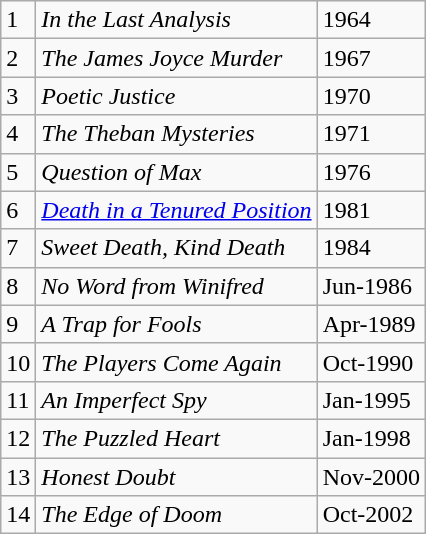<table class="wikitable">
<tr>
<td>1</td>
<td><em>In the Last Analysis</em></td>
<td>1964</td>
</tr>
<tr>
<td>2</td>
<td><em>The James Joyce Murder</em></td>
<td>1967</td>
</tr>
<tr>
<td>3</td>
<td><em>Poetic Justice</em></td>
<td>1970</td>
</tr>
<tr>
<td>4</td>
<td><em>The Theban Mysteries</em></td>
<td>1971</td>
</tr>
<tr>
<td>5</td>
<td><em>Question of Max</em></td>
<td>1976</td>
</tr>
<tr>
<td>6</td>
<td><em><a href='#'>Death in a Tenured Position</a></em></td>
<td>1981</td>
</tr>
<tr>
<td>7</td>
<td><em>Sweet Death, Kind Death</em></td>
<td>1984</td>
</tr>
<tr>
<td>8</td>
<td><em>No Word from Winifred</em></td>
<td>Jun-1986</td>
</tr>
<tr>
<td>9</td>
<td><em>A Trap for Fools</em></td>
<td>Apr-1989</td>
</tr>
<tr>
<td>10</td>
<td><em>The Players Come Again</em></td>
<td>Oct-1990</td>
</tr>
<tr>
<td>11</td>
<td><em>An Imperfect Spy</em></td>
<td>Jan-1995</td>
</tr>
<tr>
<td>12</td>
<td><em>The Puzzled Heart</em></td>
<td>Jan-1998</td>
</tr>
<tr>
<td>13</td>
<td><em>Honest Doubt</em></td>
<td>Nov-2000</td>
</tr>
<tr>
<td>14</td>
<td><em>The Edge of Doom</em></td>
<td>Oct-2002</td>
</tr>
</table>
